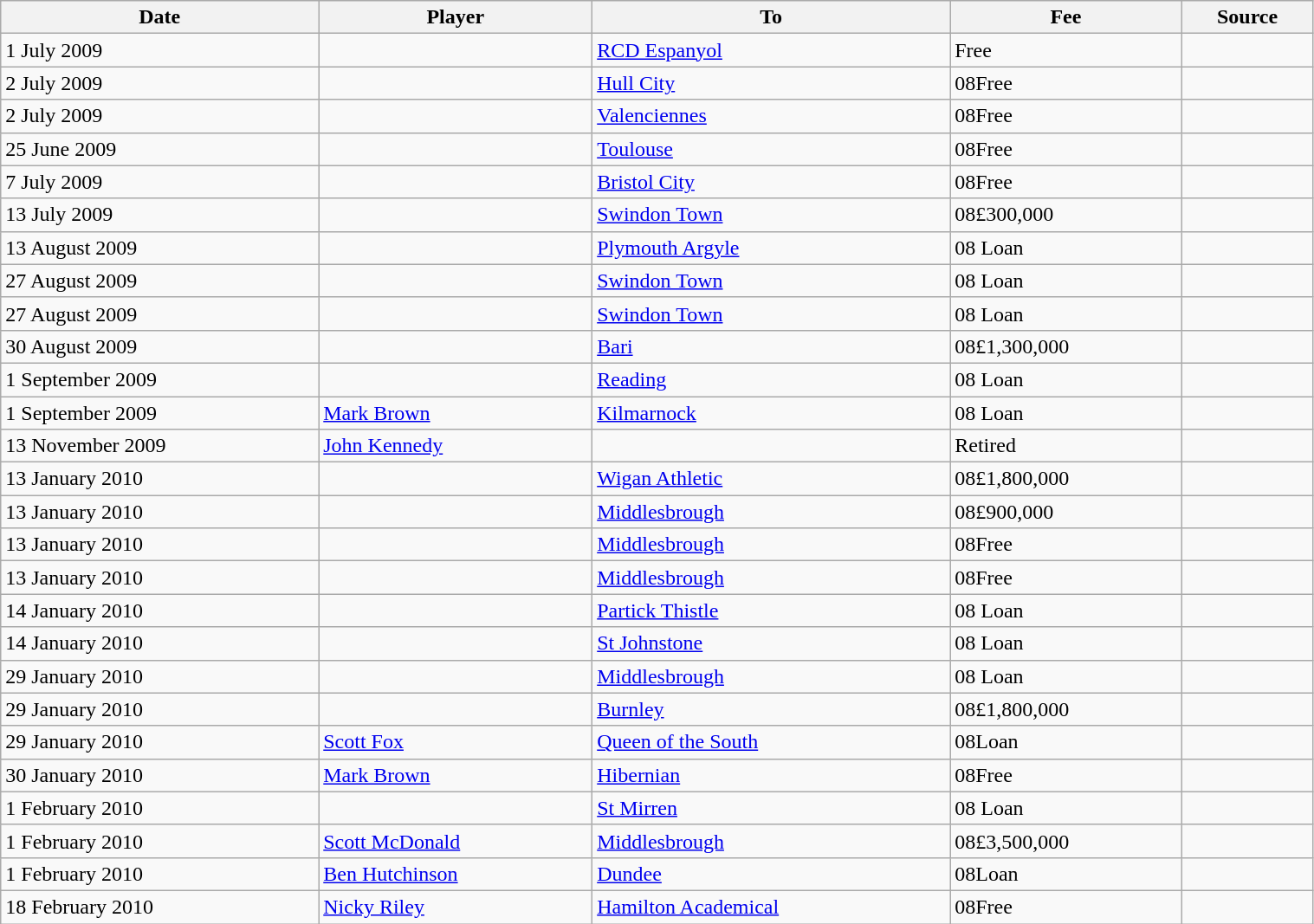<table class="wikitable sortable" style="text-align:center; width:80%; text-align:left;">
<tr>
<th>Date</th>
<th>Player</th>
<th>To</th>
<th>Fee</th>
<th>Source</th>
</tr>
<tr>
<td>1 July 2009</td>
<td> </td>
<td> <a href='#'>RCD Espanyol</a></td>
<td>Free</td>
<td style="text-align:center;"></td>
</tr>
<tr>
<td>2 July 2009</td>
<td> </td>
<td> <a href='#'>Hull City</a></td>
<td><span>08</span>Free</td>
<td style="text-align:center;"></td>
</tr>
<tr>
<td>2 July 2009</td>
<td> </td>
<td> <a href='#'>Valenciennes</a></td>
<td><span>08</span>Free</td>
<td style="text-align:center;"></td>
</tr>
<tr>
<td>25 June 2009</td>
<td> </td>
<td> <a href='#'>Toulouse</a></td>
<td><span>08</span>Free</td>
<td style="text-align:center;"></td>
</tr>
<tr>
<td>7 July 2009</td>
<td> </td>
<td> <a href='#'>Bristol City</a></td>
<td><span>08</span>Free</td>
<td style="text-align:center;"></td>
</tr>
<tr>
<td>13 July 2009</td>
<td> </td>
<td> <a href='#'>Swindon Town</a></td>
<td><span>08</span>£300,000</td>
<td style="text-align:center;"></td>
</tr>
<tr>
<td>13 August 2009</td>
<td> </td>
<td> <a href='#'>Plymouth Argyle</a></td>
<td><span>08</span> Loan</td>
<td style="text-align:center;"></td>
</tr>
<tr>
<td>27 August 2009</td>
<td> </td>
<td> <a href='#'>Swindon Town</a></td>
<td><span>08</span> Loan</td>
<td style="text-align:center;"></td>
</tr>
<tr>
<td>27 August 2009</td>
<td> </td>
<td> <a href='#'>Swindon Town</a></td>
<td><span>08</span> Loan</td>
<td style="text-align:center;"></td>
</tr>
<tr>
<td>30 August 2009</td>
<td> </td>
<td> <a href='#'>Bari</a></td>
<td><span>08</span>£1,300,000</td>
<td style="text-align:center;"></td>
</tr>
<tr>
<td>1 September 2009</td>
<td> </td>
<td> <a href='#'>Reading</a></td>
<td><span>08</span> Loan</td>
<td style="text-align:center;"></td>
</tr>
<tr>
<td>1 September 2009</td>
<td> <a href='#'>Mark Brown</a></td>
<td> <a href='#'>Kilmarnock</a></td>
<td><span>08</span> Loan</td>
<td style="text-align:center;"></td>
</tr>
<tr>
<td>13 November 2009</td>
<td> <a href='#'>John Kennedy</a></td>
<td></td>
<td>Retired</td>
<td style="text-align:center;"></td>
</tr>
<tr>
<td>13 January 2010</td>
<td> </td>
<td> <a href='#'>Wigan Athletic</a></td>
<td><span>08</span>£1,800,000</td>
<td style="text-align:center;"></td>
</tr>
<tr>
<td>13 January 2010</td>
<td> </td>
<td> <a href='#'>Middlesbrough</a></td>
<td><span>08</span>£900,000</td>
<td style="text-align:center;"></td>
</tr>
<tr>
<td>13 January 2010</td>
<td> </td>
<td> <a href='#'>Middlesbrough</a></td>
<td><span>08</span>Free</td>
<td style="text-align:center;"></td>
</tr>
<tr>
<td>13 January 2010</td>
<td> </td>
<td> <a href='#'>Middlesbrough</a></td>
<td><span>08</span>Free</td>
<td style="text-align:center;"></td>
</tr>
<tr>
<td>14 January 2010</td>
<td> </td>
<td> <a href='#'>Partick Thistle</a></td>
<td><span>08</span> Loan</td>
<td style="text-align:center;"></td>
</tr>
<tr>
<td>14 January 2010</td>
<td> </td>
<td> <a href='#'>St Johnstone</a></td>
<td><span>08</span> Loan</td>
<td style="text-align:center;"></td>
</tr>
<tr>
<td>29 January 2010</td>
<td> </td>
<td> <a href='#'>Middlesbrough</a></td>
<td><span>08</span> Loan</td>
<td style="text-align:center;"></td>
</tr>
<tr>
<td>29 January 2010</td>
<td> </td>
<td> <a href='#'>Burnley</a></td>
<td><span>08</span>£1,800,000</td>
<td style="text-align:center;"></td>
</tr>
<tr>
<td>29 January 2010</td>
<td> <a href='#'>Scott Fox</a></td>
<td> <a href='#'>Queen of the South</a></td>
<td><span>08</span>Loan</td>
<td style="text-align:center;"></td>
</tr>
<tr>
<td>30 January 2010</td>
<td> <a href='#'>Mark Brown</a></td>
<td> <a href='#'>Hibernian</a></td>
<td><span>08</span>Free</td>
<td style="text-align:center;"></td>
</tr>
<tr>
<td>1 February 2010</td>
<td> </td>
<td> <a href='#'>St Mirren</a></td>
<td><span>08</span> Loan</td>
<td style="text-align:center;"></td>
</tr>
<tr>
<td>1 February 2010</td>
<td> <a href='#'>Scott McDonald</a></td>
<td> <a href='#'>Middlesbrough</a></td>
<td><span>08</span>£3,500,000</td>
<td style="text-align:center;"></td>
</tr>
<tr>
<td>1 February 2010</td>
<td> <a href='#'>Ben Hutchinson</a></td>
<td> <a href='#'>Dundee</a></td>
<td><span>08</span>Loan</td>
<td style="text-align:center;"></td>
</tr>
<tr>
<td>18 February 2010</td>
<td> <a href='#'>Nicky Riley</a></td>
<td> <a href='#'>Hamilton Academical</a></td>
<td><span>08</span>Free</td>
<td style="text-align:center;"></td>
</tr>
</table>
